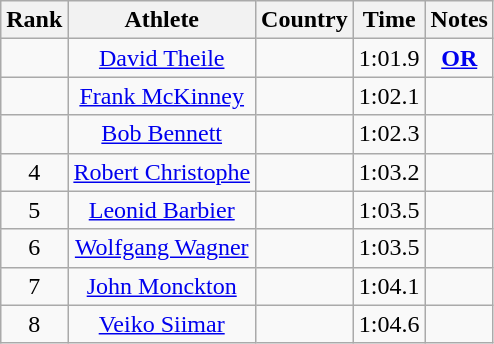<table class="wikitable sortable" style="text-align:center">
<tr>
<th>Rank</th>
<th>Athlete</th>
<th>Country</th>
<th>Time</th>
<th>Notes</th>
</tr>
<tr>
<td></td>
<td><a href='#'>David Theile</a></td>
<td align=left></td>
<td>1:01.9</td>
<td><strong><a href='#'>OR</a></strong></td>
</tr>
<tr>
<td></td>
<td><a href='#'>Frank McKinney</a></td>
<td align=left></td>
<td>1:02.1</td>
<td><strong> </strong></td>
</tr>
<tr>
<td></td>
<td><a href='#'>Bob Bennett</a></td>
<td align=left></td>
<td>1:02.3</td>
<td><strong> </strong></td>
</tr>
<tr>
<td>4</td>
<td><a href='#'>Robert Christophe</a></td>
<td align=left></td>
<td>1:03.2</td>
<td><strong> </strong></td>
</tr>
<tr>
<td>5</td>
<td><a href='#'>Leonid Barbier</a></td>
<td align=left></td>
<td>1:03.5</td>
<td><strong> </strong></td>
</tr>
<tr>
<td>6</td>
<td><a href='#'>Wolfgang Wagner</a></td>
<td align=left></td>
<td>1:03.5</td>
<td><strong> </strong></td>
</tr>
<tr>
<td>7</td>
<td><a href='#'>John Monckton</a></td>
<td align=left></td>
<td>1:04.1</td>
<td><strong> </strong></td>
</tr>
<tr>
<td>8</td>
<td><a href='#'>Veiko Siimar</a></td>
<td align=left></td>
<td>1:04.6</td>
<td><strong> </strong></td>
</tr>
</table>
